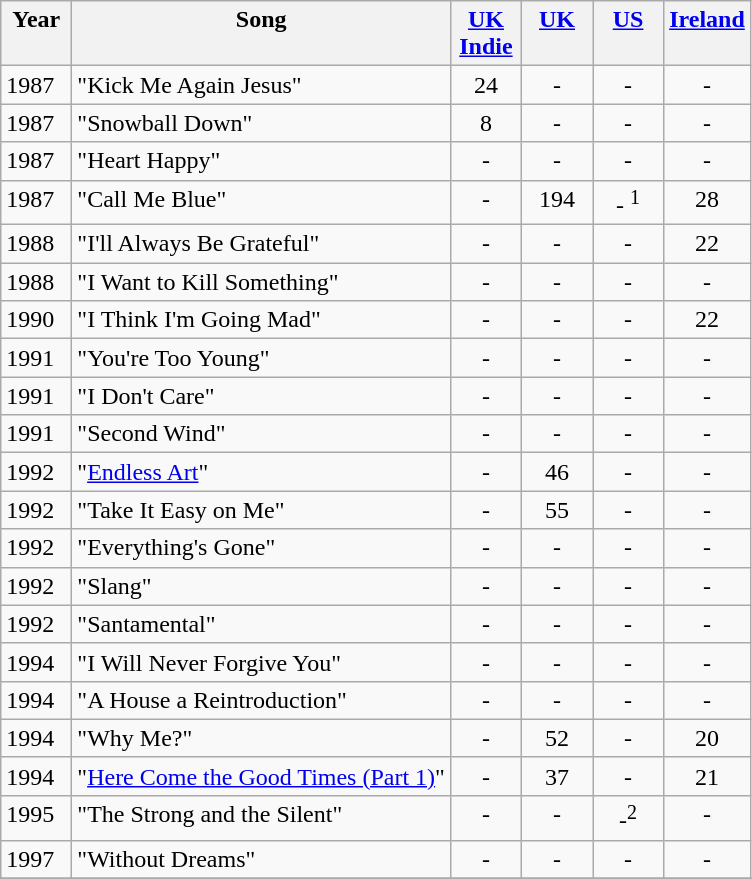<table class="wikitable">
<tr>
<th align="left" valign="top" width="40">Year</th>
<th align="left" valign="top">Song</th>
<th align="center" valign="top" width="40"><a href='#'>UK Indie</a></th>
<th align="center" valign="top" width="40"><a href='#'>UK</a></th>
<th align="center" valign="top" width="40"><a href='#'>US</a></th>
<th align="center" valign="top" width="40"><a href='#'>Ireland</a></th>
</tr>
<tr>
<td align="left" valign="top">1987</td>
<td align="left" valign="top">"Kick Me Again Jesus"</td>
<td align="center" valign="top">24</td>
<td align="center" valign="top">-</td>
<td align="center" valign="top">-</td>
<td align="center" valign="top">-</td>
</tr>
<tr>
<td align="left" valign="top">1987</td>
<td align="left" valign="top">"Snowball Down"</td>
<td align="center" valign="top">8</td>
<td align="center" valign="top">-</td>
<td align="center" valign="top">-</td>
<td align="center" valign="top">-</td>
</tr>
<tr>
<td align="left" valign="top">1987</td>
<td align="left" valign="top">"Heart Happy"</td>
<td align="center" valign="top">-</td>
<td align="center" valign="top">-</td>
<td align="center" valign="top">-</td>
<td align="center" valign="top">-</td>
</tr>
<tr>
<td align="left" valign="top">1987</td>
<td align="left" valign="top">"Call Me Blue"</td>
<td align="center" valign="top">-</td>
<td align="center" valign="top">194</td>
<td align="center" valign="top">- <sup>1</sup></td>
<td align="center" valign="top">28</td>
</tr>
<tr>
<td align="left" valign="top">1988</td>
<td align="left" valign="top">"I'll Always Be Grateful"</td>
<td align="center" valign="top">-</td>
<td align="center" valign="top">-</td>
<td align="center" valign="top">-</td>
<td align="center" valign="top">22</td>
</tr>
<tr>
<td align="left" valign="top">1988</td>
<td align="left" valign="top">"I Want to Kill Something"</td>
<td align="center" valign="top">-</td>
<td align="center" valign="top">-</td>
<td align="center" valign="top">-</td>
<td align="center" valign="top">-</td>
</tr>
<tr>
<td align="left" valign="top">1990</td>
<td align="left" valign="top">"I Think I'm Going Mad"</td>
<td align="center" valign="top">-</td>
<td align="center" valign="top">-</td>
<td align="center" valign="top">-</td>
<td align="center" valign="top">22</td>
</tr>
<tr>
<td align="left" valign="top">1991</td>
<td align="left" valign="top">"You're Too Young"</td>
<td align="center" valign="top">-</td>
<td align="center" valign="top">-</td>
<td align="center" valign="top">-</td>
<td align="center" valign="top">-</td>
</tr>
<tr>
<td align="left" valign="top">1991</td>
<td align="left" valign="top">"I Don't Care"</td>
<td align="center" valign="top">-</td>
<td align="center" valign="top">-</td>
<td align="center" valign="top">-</td>
<td align="center" valign="top">-</td>
</tr>
<tr>
<td align="left" valign="top">1991</td>
<td align="left" valign="top">"Second Wind"</td>
<td align="center" valign="top">-</td>
<td align="center" valign="top">-</td>
<td align="center" valign="top">-</td>
<td align="center" valign="top">-</td>
</tr>
<tr>
<td align="left" valign="top">1992</td>
<td align="left" valign="top">"<a href='#'>Endless Art</a>"</td>
<td align="center" valign="top">-</td>
<td align="center" valign="top">46</td>
<td align="center" valign="top">-</td>
<td align="center" valign="top">-</td>
</tr>
<tr>
<td align="left" valign="top">1992</td>
<td align="left" valign="top">"Take It Easy on Me"</td>
<td align="center" valign="top">-</td>
<td align="center" valign="top">55</td>
<td align="center" valign="top">-</td>
<td align="center" valign="top">-</td>
</tr>
<tr>
<td align="left" valign="top">1992</td>
<td align="left" valign="top">"Everything's Gone"</td>
<td align="center" valign="top">-</td>
<td align="center" valign="top">-</td>
<td align="center" valign="top">-</td>
<td align="center" valign="top">-</td>
</tr>
<tr>
<td align="left" valign="top">1992</td>
<td align="left" valign="top">"Slang"</td>
<td align="center" valign="top">-</td>
<td align="center" valign="top">-</td>
<td align="center" valign="top">-</td>
<td align="center" valign="top">-</td>
</tr>
<tr>
<td align="left" valign="top">1992</td>
<td align="left" valign="top">"Santamental"</td>
<td align="center" valign="top">-</td>
<td align="center" valign="top">-</td>
<td align="center" valign="top">-</td>
<td align="center" valign="top">-</td>
</tr>
<tr>
<td align="left" valign="top">1994</td>
<td align="left" valign="top">"I Will Never Forgive You"</td>
<td align="center" valign="top">-</td>
<td align="center" valign="top">-</td>
<td align="center" valign="top">-</td>
<td align="center" valign="top">-</td>
</tr>
<tr>
<td align="left" valign="top">1994</td>
<td align="left" valign="top">"A House a Reintroduction"</td>
<td align="center" valign="top">-</td>
<td align="center" valign="top">-</td>
<td align="center" valign="top">-</td>
<td align="center" valign="top">-</td>
</tr>
<tr>
<td align="left" valign="top">1994</td>
<td align="left" valign="top">"Why Me?"</td>
<td align="center" valign="top">-</td>
<td align="center" valign="top">52</td>
<td align="center" valign="top">-</td>
<td align="center" valign="top">20</td>
</tr>
<tr>
<td align="left" valign="top">1994</td>
<td align="left" valign="top">"<a href='#'>Here Come the Good Times (Part 1)</a>"</td>
<td align="center" valign="top">-</td>
<td align="center" valign="top">37</td>
<td align="center" valign="top">-</td>
<td align="center" valign="top">21</td>
</tr>
<tr>
<td align="left" valign="top">1995</td>
<td align="left" valign="top">"The Strong and the Silent"</td>
<td align="center" valign="top">-</td>
<td align="center" valign="top">-</td>
<td align="center" valign="top">-<sup>2</sup></td>
<td align="center" valign="top">-</td>
</tr>
<tr>
<td align="left" valign="top">1997</td>
<td align="left" valign="top">"Without Dreams"</td>
<td align="center" valign="top">-</td>
<td align="center" valign="top">-</td>
<td align="center" valign="top">-</td>
<td align="center" valign="top">-</td>
</tr>
<tr>
</tr>
</table>
